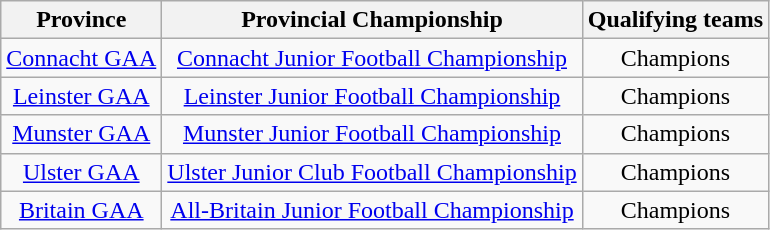<table class="wikitable sortable" style="text-align:center">
<tr>
<th>Province</th>
<th>Provincial Championship</th>
<th>Qualifying teams</th>
</tr>
<tr>
<td><a href='#'>Connacht GAA</a></td>
<td><a href='#'>Connacht Junior Football Championship</a></td>
<td>Champions</td>
</tr>
<tr>
<td><a href='#'>Leinster GAA</a></td>
<td><a href='#'>Leinster Junior Football Championship</a></td>
<td>Champions</td>
</tr>
<tr>
<td><a href='#'>Munster GAA</a></td>
<td><a href='#'>Munster Junior Football Championship</a></td>
<td>Champions</td>
</tr>
<tr>
<td><a href='#'>Ulster GAA</a></td>
<td><a href='#'>Ulster Junior Club Football Championship</a></td>
<td>Champions</td>
</tr>
<tr>
<td><a href='#'>Britain GAA</a></td>
<td><a href='#'>All-Britain Junior Football Championship</a></td>
<td>Champions</td>
</tr>
</table>
